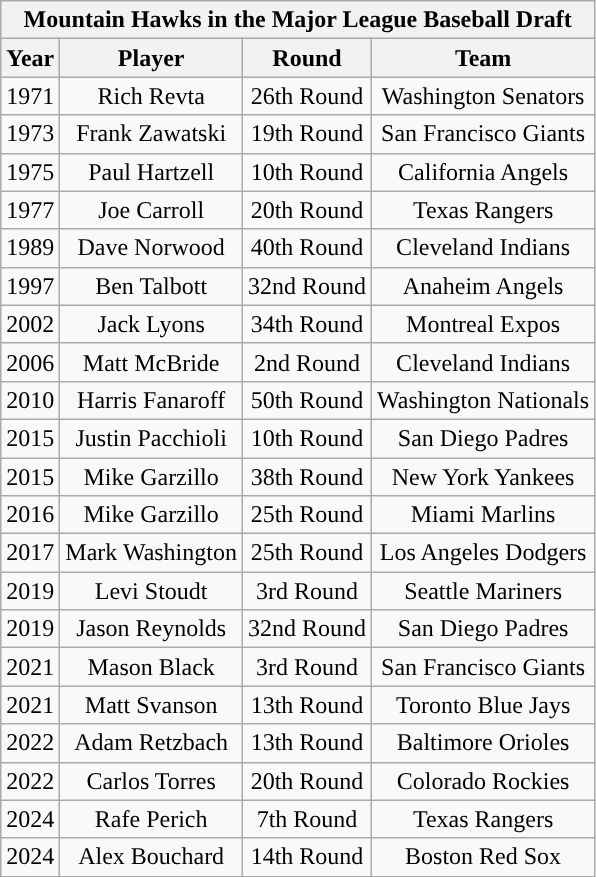<table class="wikitable sortable collapsible collapsed" style="text-align:center">
<tr>
<th colspan=4>Mountain Hawks in the Major League Baseball Draft</th>
</tr>
<tr>
<th>Year</th>
<th>Player</th>
<th>Round</th>
<th>Team</th>
</tr>
<tr>
<td>1971</td>
<td>Rich Revta</td>
<td>26th Round</td>
<td>Washington Senators</td>
</tr>
<tr>
<td>1973</td>
<td>Frank Zawatski</td>
<td>19th Round</td>
<td>San Francisco Giants</td>
</tr>
<tr>
<td>1975</td>
<td>Paul Hartzell</td>
<td>10th Round</td>
<td>California Angels</td>
</tr>
<tr>
<td>1977</td>
<td>Joe Carroll</td>
<td>20th Round</td>
<td>Texas Rangers</td>
</tr>
<tr>
<td>1989</td>
<td>Dave Norwood</td>
<td>40th Round</td>
<td>Cleveland Indians</td>
</tr>
<tr>
<td>1997</td>
<td>Ben Talbott</td>
<td>32nd Round</td>
<td>Anaheim Angels</td>
</tr>
<tr>
<td>2002</td>
<td>Jack Lyons</td>
<td>34th Round</td>
<td>Montreal Expos</td>
</tr>
<tr>
<td>2006</td>
<td>Matt McBride</td>
<td>2nd Round</td>
<td>Cleveland Indians</td>
</tr>
<tr>
<td>2010</td>
<td>Harris Fanaroff</td>
<td>50th Round</td>
<td>Washington Nationals</td>
</tr>
<tr>
<td>2015</td>
<td>Justin Pacchioli</td>
<td>10th Round</td>
<td>San Diego Padres</td>
</tr>
<tr>
<td>2015</td>
<td>Mike Garzillo</td>
<td>38th Round</td>
<td>New York Yankees</td>
</tr>
<tr>
<td>2016</td>
<td>Mike Garzillo</td>
<td>25th Round</td>
<td>Miami Marlins</td>
</tr>
<tr>
<td>2017</td>
<td>Mark Washington</td>
<td>25th Round</td>
<td>Los Angeles Dodgers</td>
</tr>
<tr>
<td>2019</td>
<td>Levi Stoudt</td>
<td>3rd Round</td>
<td>Seattle Mariners</td>
</tr>
<tr>
<td>2019</td>
<td>Jason Reynolds</td>
<td>32nd Round</td>
<td>San Diego Padres</td>
</tr>
<tr>
<td>2021</td>
<td>Mason Black</td>
<td>3rd Round</td>
<td>San Francisco Giants</td>
</tr>
<tr>
<td>2021</td>
<td>Matt Svanson</td>
<td>13th Round</td>
<td>Toronto Blue Jays</td>
</tr>
<tr>
<td>2022</td>
<td>Adam Retzbach</td>
<td>13th Round</td>
<td>Baltimore Orioles</td>
</tr>
<tr>
<td>2022</td>
<td>Carlos Torres</td>
<td>20th Round</td>
<td>Colorado Rockies</td>
</tr>
<tr>
<td>2024</td>
<td>Rafe Perich</td>
<td>7th Round</td>
<td>Texas Rangers</td>
</tr>
<tr>
<td>2024</td>
<td>Alex Bouchard</td>
<td>14th Round</td>
<td>Boston Red Sox</td>
</tr>
</table>
